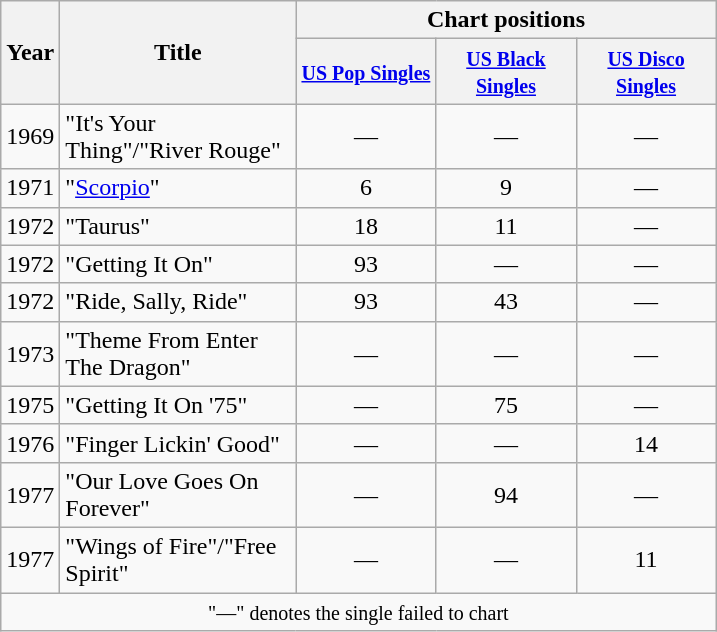<table class="wikitable">
<tr>
<th style="width:28px;" rowspan="2">Year</th>
<th style="width:150px;" rowspan="2">Title</th>
<th colspan="3">Chart positions</th>
</tr>
<tr>
<th style="width:86px;"><small><a href='#'>US Pop Singles</a></small></th>
<th style="width:86px;"><small><a href='#'>US Black Singles</a></small></th>
<th style="width:86px;"><small><a href='#'>US Disco Singles</a></small></th>
</tr>
<tr>
<td>1969</td>
<td>"It's Your Thing"/"River Rouge"</td>
<td style="text-align:center;">—</td>
<td style="text-align:center;">—</td>
<td style="text-align:center;">—</td>
</tr>
<tr>
<td>1971</td>
<td>"<a href='#'>Scorpio</a>"</td>
<td style="text-align:center;">6</td>
<td style="text-align:center;">9</td>
<td style="text-align:center;">—</td>
</tr>
<tr>
<td>1972</td>
<td>"Taurus"</td>
<td style="text-align:center;">18</td>
<td style="text-align:center;">11</td>
<td style="text-align:center;">—</td>
</tr>
<tr>
<td>1972</td>
<td>"Getting It On"</td>
<td style="text-align:center;">93</td>
<td style="text-align:center;">—</td>
<td style="text-align:center;">—</td>
</tr>
<tr>
<td>1972</td>
<td>"Ride, Sally, Ride"</td>
<td style="text-align:center;">93</td>
<td style="text-align:center;">43</td>
<td style="text-align:center;">—</td>
</tr>
<tr>
<td>1973</td>
<td>"Theme From Enter The Dragon"</td>
<td style="text-align:center;">—</td>
<td style="text-align:center;">—</td>
<td style="text-align:center;">—</td>
</tr>
<tr>
<td>1975</td>
<td>"Getting It On '75"</td>
<td style="text-align:center;">—</td>
<td style="text-align:center;">75</td>
<td style="text-align:center;">—</td>
</tr>
<tr>
<td>1976</td>
<td>"Finger Lickin' Good"</td>
<td style="text-align:center;">—</td>
<td style="text-align:center;">—</td>
<td style="text-align:center;">14</td>
</tr>
<tr>
<td>1977</td>
<td>"Our Love Goes On Forever"</td>
<td style="text-align:center;">—</td>
<td style="text-align:center;">94</td>
<td style="text-align:center;">—</td>
</tr>
<tr>
<td>1977</td>
<td>"Wings of Fire"/"Free Spirit"</td>
<td style="text-align:center;">—</td>
<td style="text-align:center;">—</td>
<td style="text-align:center;">11</td>
</tr>
<tr>
<td style="text-align:center;" colspan="7"><small>"—" denotes the single failed to chart</small></td>
</tr>
</table>
